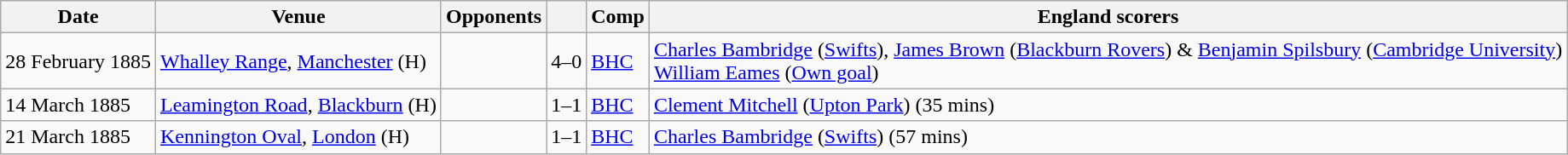<table class="wikitable">
<tr>
<th>Date</th>
<th>Venue</th>
<th>Opponents</th>
<th></th>
<th>Comp</th>
<th>England scorers</th>
</tr>
<tr>
<td>28 February 1885</td>
<td><a href='#'>Whalley Range</a>, <a href='#'>Manchester</a> (H)</td>
<td></td>
<td>4–0</td>
<td><a href='#'>BHC</a></td>
<td><a href='#'>Charles Bambridge</a> (<a href='#'>Swifts</a>), <a href='#'>James Brown</a> (<a href='#'>Blackburn Rovers</a>) & <a href='#'>Benjamin Spilsbury</a> (<a href='#'>Cambridge University</a>) <br><a href='#'>William Eames</a> (<a href='#'>Own goal</a>)</td>
</tr>
<tr>
<td>14 March 1885</td>
<td><a href='#'>Leamington Road</a>, <a href='#'>Blackburn</a> (H)</td>
<td></td>
<td>1–1</td>
<td><a href='#'>BHC</a></td>
<td><a href='#'>Clement Mitchell</a> (<a href='#'>Upton Park</a>) (35 mins)</td>
</tr>
<tr>
<td>21 March 1885</td>
<td><a href='#'>Kennington Oval</a>, <a href='#'>London</a> (H)</td>
<td></td>
<td>1–1</td>
<td><a href='#'>BHC</a></td>
<td><a href='#'>Charles Bambridge</a> (<a href='#'>Swifts</a>) (57 mins)</td>
</tr>
</table>
